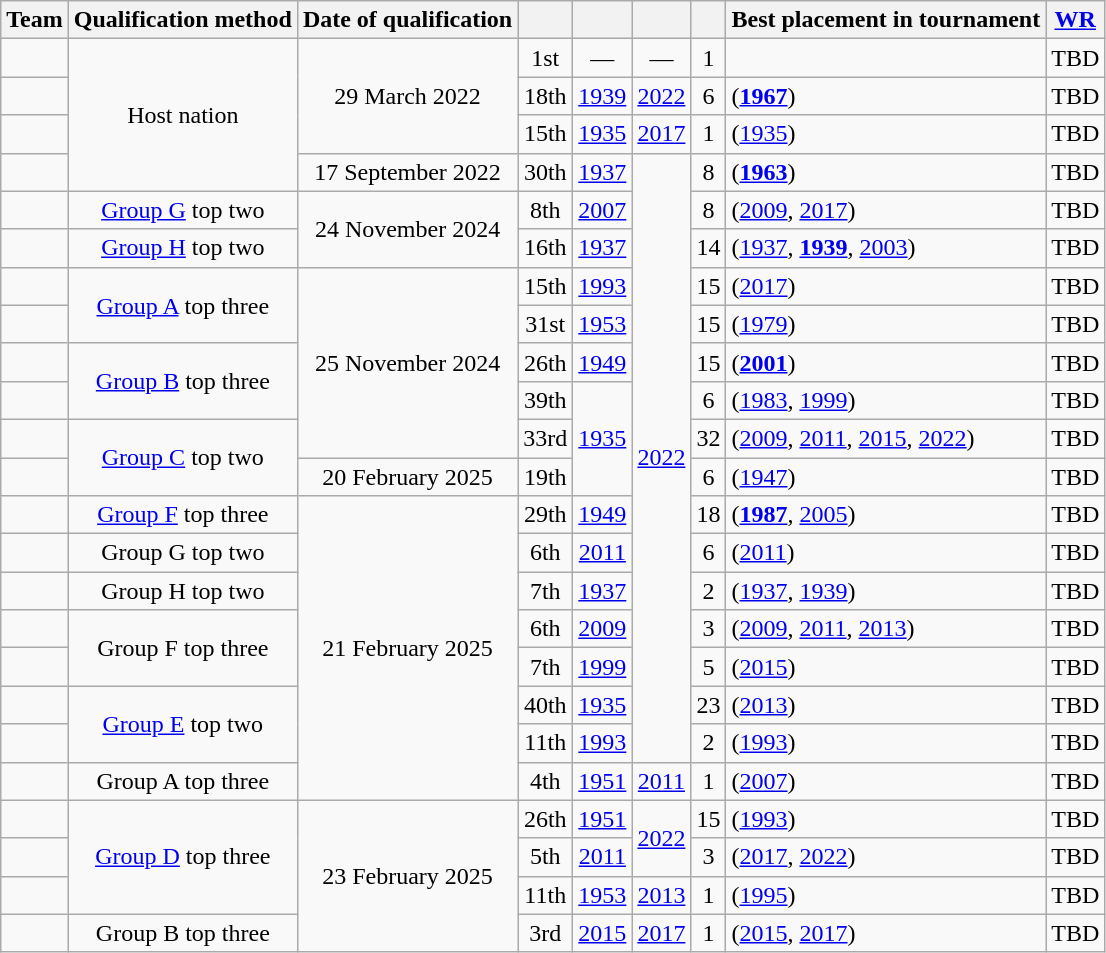<table class="wikitable sortable">
<tr>
<th>Team</th>
<th>Qualification method</th>
<th>Date of qualification</th>
<th></th>
<th></th>
<th></th>
<th></th>
<th>Best placement in tournament</th>
<th><a href='#'>WR</a></th>
</tr>
<tr>
<td></td>
<td rowspan=4 align="center">Host nation</td>
<td rowspan=3 align="center">29 March 2022</td>
<td align="center">1st</td>
<td align="center">—</td>
<td align="center">—</td>
<td align="center">1</td>
<td></td>
<td align="center">TBD</td>
</tr>
<tr>
<td></td>
<td align="center">18th</td>
<td align="center"><a href='#'>1939</a></td>
<td align="center"><a href='#'>2022</a></td>
<td align="center">6</td>
<td> (<a href='#'><strong>1967</strong></a>)</td>
<td align="center">TBD</td>
</tr>
<tr>
<td></td>
<td align="center">15th</td>
<td align="center"><a href='#'>1935</a></td>
<td align="center"><a href='#'>2017</a></td>
<td align="center">1</td>
<td> (<a href='#'>1935</a>)</td>
<td align="center">TBD</td>
</tr>
<tr>
<td></td>
<td align="center">17 September 2022</td>
<td align="center">30th</td>
<td align="center"><a href='#'>1937</a></td>
<td rowspan="16" align="center"><a href='#'>2022</a></td>
<td align="center">8</td>
<td> (<a href='#'><strong>1963</strong></a>)</td>
<td align="center">TBD</td>
</tr>
<tr>
<td></td>
<td align="center"><a href='#'>Group G</a> top two</td>
<td rowspan="2" align="center">24 November 2024</td>
<td align="center">8th</td>
<td align="center"><a href='#'>2007</a></td>
<td align="center">8</td>
<td> (<a href='#'>2009</a>, <a href='#'>2017</a>)</td>
<td align="center">TBD</td>
</tr>
<tr>
<td></td>
<td align="center"><a href='#'>Group H</a> top two</td>
<td align="center">16th</td>
<td align="center"><a href='#'>1937</a></td>
<td align="center">14</td>
<td> (<a href='#'>1937</a>, <a href='#'><strong>1939</strong></a>, <a href='#'>2003</a>)</td>
<td align="center">TBD</td>
</tr>
<tr>
<td></td>
<td rowspan=2 align="center"><a href='#'>Group A</a> top three</td>
<td rowspan=5 align="center">25 November 2024</td>
<td align="center">15th</td>
<td align="center"><a href='#'>1993</a></td>
<td align="center">15</td>
<td> (<a href='#'>2017</a>)</td>
<td align="center">TBD</td>
</tr>
<tr>
<td></td>
<td align="center">31st</td>
<td align="center"><a href='#'>1953</a></td>
<td align="center">15</td>
<td> (<a href='#'>1979</a>)</td>
<td align="center">TBD</td>
</tr>
<tr>
<td></td>
<td rowspan=2 align="center"><a href='#'>Group B</a> top three</td>
<td align="center">26th</td>
<td align="center"><a href='#'>1949</a></td>
<td align="center">15</td>
<td> (<a href='#'><strong>2001</strong></a>)</td>
<td align="center">TBD</td>
</tr>
<tr>
<td></td>
<td align="center">39th</td>
<td rowspan=3 align="center"><a href='#'>1935</a></td>
<td align="center">6</td>
<td> (<a href='#'>1983</a>, <a href='#'>1999</a>)</td>
<td align="center">TBD</td>
</tr>
<tr>
<td></td>
<td rowspan=2 align="center"><a href='#'>Group C</a> top two</td>
<td align="center">33rd</td>
<td align="center">32</td>
<td> (<a href='#'>2009</a>, <a href='#'>2011</a>, <a href='#'>2015</a>, <a href='#'>2022</a>)</td>
<td align="center">TBD</td>
</tr>
<tr>
<td></td>
<td align="center">20 February 2025</td>
<td align="center">19th</td>
<td align="center">6</td>
<td> (<a href='#'>1947</a>)</td>
<td align="center">TBD</td>
</tr>
<tr>
<td></td>
<td align="center"><a href='#'>Group F</a> top three</td>
<td rowspan=8 align="center">21 February 2025</td>
<td align="center">29th</td>
<td align="center"><a href='#'>1949</a></td>
<td align="center">18</td>
<td> (<a href='#'><strong>1987</strong></a>, <a href='#'>2005</a>)</td>
<td align="center">TBD</td>
</tr>
<tr>
<td></td>
<td align="center">Group G top two</td>
<td align="center">6th</td>
<td align="center"><a href='#'>2011</a></td>
<td align="center">6</td>
<td> (<a href='#'>2011</a>)</td>
<td align="center">TBD</td>
</tr>
<tr>
<td></td>
<td align="center">Group H top two</td>
<td align="center">7th</td>
<td align="center"><a href='#'>1937</a></td>
<td align="center">2</td>
<td> (<a href='#'>1937</a>, <a href='#'>1939</a>)</td>
<td align="center">TBD</td>
</tr>
<tr>
<td></td>
<td rowspan=2 align="center">Group F top three</td>
<td align="center">6th</td>
<td align="center"><a href='#'>2009</a></td>
<td align="center">3</td>
<td> (<a href='#'>2009</a>, <a href='#'>2011</a>, <a href='#'>2013</a>)</td>
<td align="center">TBD</td>
</tr>
<tr>
<td></td>
<td align="center">7th</td>
<td align="center"><a href='#'>1999</a></td>
<td align="center">5</td>
<td> (<a href='#'>2015</a>)</td>
<td align="center">TBD</td>
</tr>
<tr>
<td></td>
<td rowspan=2 align="center"><a href='#'>Group E</a> top two</td>
<td align="center">40th</td>
<td align="center"><a href='#'>1935</a></td>
<td align="center">23</td>
<td> (<a href='#'>2013</a>)</td>
<td align="center">TBD</td>
</tr>
<tr>
<td></td>
<td align="center">11th</td>
<td align="center"><a href='#'>1993</a></td>
<td align="center">2</td>
<td> (<a href='#'>1993</a>)</td>
<td align="center">TBD</td>
</tr>
<tr>
<td></td>
<td align="center">Group A top three</td>
<td align="center">4th</td>
<td align="center"><a href='#'>1951</a></td>
<td align="center"><a href='#'>2011</a></td>
<td align="center">1</td>
<td> (<a href='#'>2007</a>)</td>
<td align="center">TBD</td>
</tr>
<tr>
<td></td>
<td rowspan=3 align="center"><a href='#'>Group D</a> top three</td>
<td rowspan=4 align="center">23 February 2025</td>
<td align="center">26th</td>
<td align="center"><a href='#'>1951</a></td>
<td rowspan=2 align="center"><a href='#'>2022</a></td>
<td align="center">15</td>
<td> (<a href='#'>1993</a>)</td>
<td align="center">TBD</td>
</tr>
<tr>
<td></td>
<td align="center">5th</td>
<td align="center"><a href='#'>2011</a></td>
<td align="center">3</td>
<td> (<a href='#'>2017</a>, <a href='#'>2022</a>)</td>
<td align="center">TBD</td>
</tr>
<tr>
<td></td>
<td align="center">11th</td>
<td align="center"><a href='#'>1953</a></td>
<td align="center"><a href='#'>2013</a></td>
<td align="center">1</td>
<td> (<a href='#'>1995</a>)</td>
<td align="center">TBD</td>
</tr>
<tr>
<td></td>
<td align="center">Group B top three</td>
<td align="center">3rd</td>
<td align="center"><a href='#'>2015</a></td>
<td align="center"><a href='#'>2017</a></td>
<td align="center">1</td>
<td> (<a href='#'>2015</a>, <a href='#'>2017</a>)</td>
<td align="center">TBD</td>
</tr>
</table>
